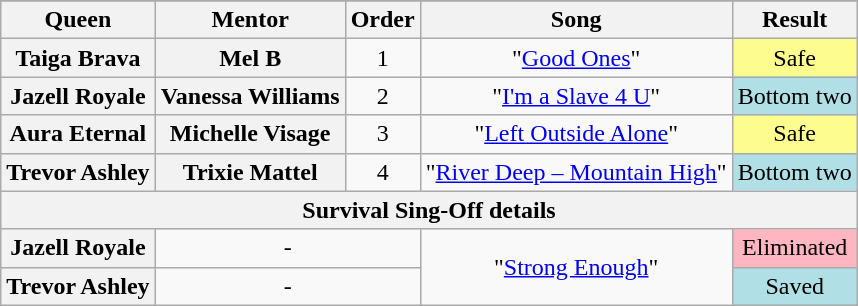<table class="wikitable plainrowheaders" style="text-align:center;">
<tr>
</tr>
<tr>
<th scope="col">Queen</th>
<th>Mentor</th>
<th scope="col">Order</th>
<th scope="col">Song</th>
<th scope="col">Result</th>
</tr>
<tr>
<th>Taiga Brava</th>
<th>Mel B</th>
<td>1</td>
<td>"<a href='#'>Good Ones</a>"</td>
<td style="background:#FDFC8F;">Safe</td>
</tr>
<tr>
<th>Jazell Royale</th>
<th>Vanessa Williams</th>
<td>2</td>
<td>"<a href='#'>I'm a Slave 4 U</a>"</td>
<td style="background:#B0E0E6;">Bottom two</td>
</tr>
<tr>
<th>Aura Eternal</th>
<th>Michelle Visage</th>
<td>3</td>
<td>"<a href='#'>Left Outside Alone</a>"</td>
<td style="background:#FDFC8F;">Safe</td>
</tr>
<tr>
<th>Trevor Ashley</th>
<th>Trixie Mattel</th>
<td>4</td>
<td>"<a href='#'>River Deep – Mountain High</a>"</td>
<td style="background:#B0E0E6;">Bottom two</td>
</tr>
<tr>
<th colspan="5"><strong>Survival Sing-Off details</strong></th>
</tr>
<tr>
<th>Jazell Royale</th>
<td colspan="2">-</td>
<td rowspan="2">"<a href='#'>Strong Enough</a>"</td>
<td style="background:lightpink;">Eliminated</td>
</tr>
<tr>
<th>Trevor Ashley</th>
<td colspan="2">-</td>
<td style="background:#B0E0E6;">Saved</td>
</tr>
</table>
